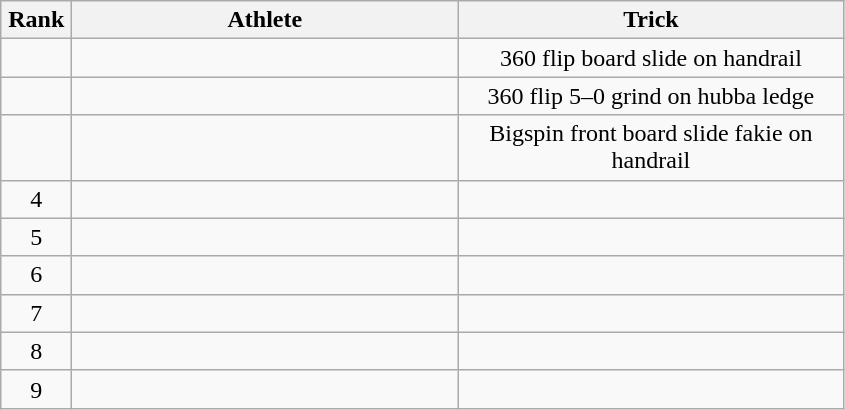<table class=wikitable style="text-align:center">
<tr>
<th width=40>Rank</th>
<th width=250>Athlete</th>
<th width=250>Trick</th>
</tr>
<tr>
<td></td>
<td align=left></td>
<td>360 flip board slide on handrail</td>
</tr>
<tr>
<td></td>
<td align=left></td>
<td>360 flip 5–0 grind on hubba ledge</td>
</tr>
<tr>
<td></td>
<td align=left></td>
<td>Bigspin front board slide fakie on handrail</td>
</tr>
<tr>
<td>4</td>
<td align=left></td>
<td></td>
</tr>
<tr>
<td>5</td>
<td align=left></td>
<td></td>
</tr>
<tr>
<td>6</td>
<td align=left></td>
<td></td>
</tr>
<tr>
<td>7</td>
<td align=left></td>
<td></td>
</tr>
<tr>
<td>8</td>
<td align=left></td>
<td></td>
</tr>
<tr>
<td>9</td>
<td align=left></td>
<td></td>
</tr>
</table>
